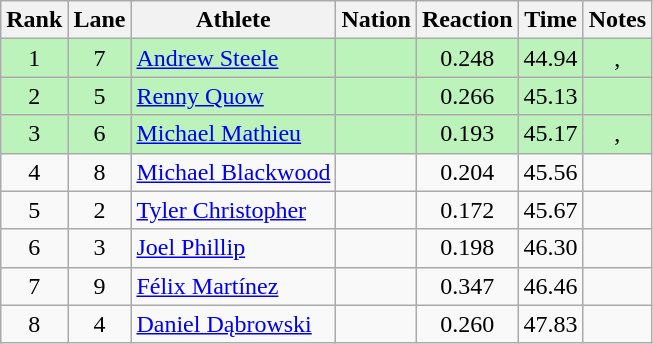<table class="wikitable sortable" style="text-align:center">
<tr>
<th>Rank</th>
<th>Lane</th>
<th>Athlete</th>
<th>Nation</th>
<th>Reaction</th>
<th>Time</th>
<th>Notes</th>
</tr>
<tr bgcolor=bbf3bb>
<td>1</td>
<td>7</td>
<td align=left><a href='#'>Andrew Steele</a></td>
<td align=left></td>
<td>0.248</td>
<td>44.94</td>
<td>, </td>
</tr>
<tr bgcolor=bbf3bb>
<td>2</td>
<td>5</td>
<td align=left><a href='#'>Renny Quow</a></td>
<td align=left></td>
<td>0.266</td>
<td>45.13</td>
<td></td>
</tr>
<tr bgcolor=bbf3bb>
<td>3</td>
<td>6</td>
<td align=left><a href='#'>Michael Mathieu</a></td>
<td align=left></td>
<td>0.193</td>
<td>45.17</td>
<td>, </td>
</tr>
<tr>
<td>4</td>
<td>8</td>
<td align=left><a href='#'>Michael Blackwood</a></td>
<td align=left></td>
<td>0.204</td>
<td>45.56</td>
<td></td>
</tr>
<tr>
<td>5</td>
<td>2</td>
<td align=left><a href='#'>Tyler Christopher</a></td>
<td align=left></td>
<td>0.172</td>
<td>45.67</td>
<td></td>
</tr>
<tr>
<td>6</td>
<td>3</td>
<td align=left><a href='#'>Joel Phillip</a></td>
<td align=left></td>
<td>0.198</td>
<td>46.30</td>
<td></td>
</tr>
<tr>
<td>7</td>
<td>9</td>
<td align=left><a href='#'>Félix Martínez</a></td>
<td align=left></td>
<td>0.347</td>
<td>46.46</td>
<td></td>
</tr>
<tr>
<td>8</td>
<td>4</td>
<td align=left><a href='#'>Daniel Dąbrowski</a></td>
<td align=left></td>
<td>0.260</td>
<td>47.83</td>
<td></td>
</tr>
</table>
